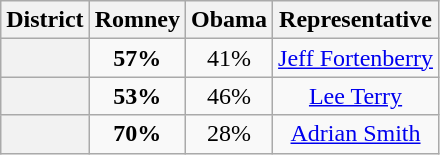<table class=wikitable>
<tr>
<th>District</th>
<th>Romney</th>
<th>Obama</th>
<th>Representative</th>
</tr>
<tr align=center>
<th></th>
<td><strong>57%</strong></td>
<td>41%</td>
<td><a href='#'>Jeff Fortenberry</a></td>
</tr>
<tr align=center>
<th></th>
<td><strong>53%</strong></td>
<td>46%</td>
<td><a href='#'>Lee Terry</a></td>
</tr>
<tr align=center>
<th></th>
<td><strong>70%</strong></td>
<td>28%</td>
<td><a href='#'>Adrian Smith</a></td>
</tr>
</table>
